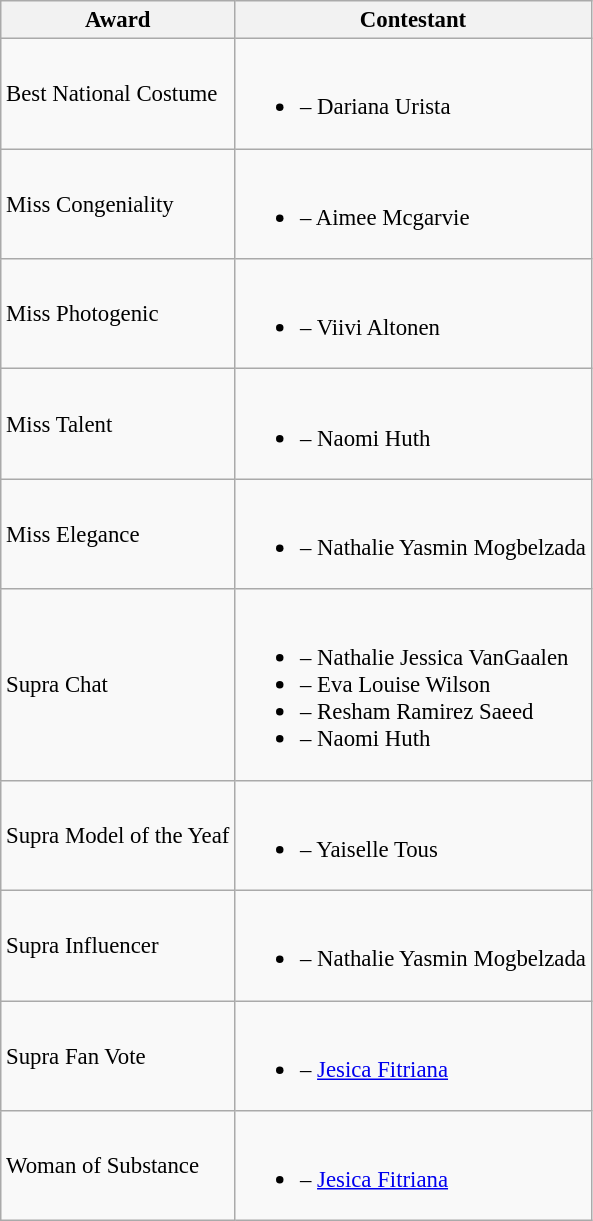<table class="wikitable sortable" style="font-size:95%;">
<tr>
<th>Award</th>
<th>Contestant</th>
</tr>
<tr>
<td>Best National Costume</td>
<td><br><ul><li> – Dariana Urista</li></ul></td>
</tr>
<tr>
<td>Miss Congeniality</td>
<td><br><ul><li> – Aimee Mcgarvie</li></ul></td>
</tr>
<tr>
<td>Miss Photogenic</td>
<td><br><ul><li> – Viivi Altonen</li></ul></td>
</tr>
<tr>
<td>Miss Talent</td>
<td><br><ul><li> – Naomi Huth</li></ul></td>
</tr>
<tr>
<td>Miss Elegance</td>
<td><br><ul><li> – Nathalie Yasmin Mogbelzada</li></ul></td>
</tr>
<tr>
<td>Supra Chat</td>
<td><br><ul><li> – Nathalie Jessica VanGaalen</li><li> – Eva Louise Wilson</li><li> – Resham Ramirez Saeed</li><li> – Naomi Huth</li></ul></td>
</tr>
<tr>
<td>Supra Model of the Yeaf</td>
<td><br><ul><li> – Yaiselle Tous</li></ul></td>
</tr>
<tr>
<td>Supra Influencer</td>
<td><br><ul><li> – Nathalie Yasmin Mogbelzada</li></ul></td>
</tr>
<tr>
<td>Supra Fan Vote</td>
<td><br><ul><li> – <a href='#'>Jesica Fitriana</a></li></ul></td>
</tr>
<tr>
<td>Woman of Substance</td>
<td><br><ul><li> – <a href='#'>Jesica Fitriana</a></li></ul></td>
</tr>
</table>
